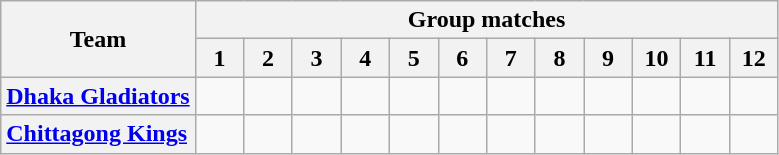<table class="wikitable">
<tr>
<th rowspan="2">Team</th>
<th colspan="12"><span>Group matches</span></th>
</tr>
<tr>
<th width=25>1</th>
<th width=25>2</th>
<th width=25>3</th>
<th width=25>4</th>
<th width=25>5</th>
<th width=25>6</th>
<th width=25>7</th>
<th width=25>8</th>
<th width=25>9</th>
<th width=25>10</th>
<th width=25>11</th>
<th width=25>12</th>
</tr>
<tr>
<th style="text-align:left"><a href='#'>Dhaka Gladiators</a></th>
<td></td>
<td></td>
<td></td>
<td></td>
<td></td>
<td></td>
<td></td>
<td></td>
<td></td>
<td></td>
<td></td>
<td></td>
</tr>
<tr>
<th style="text-align:left"><a href='#'>Chittagong Kings</a></th>
<td></td>
<td></td>
<td></td>
<td></td>
<td></td>
<td></td>
<td></td>
<td></td>
<td></td>
<td></td>
<td></td>
<td></td>
</tr>
</table>
